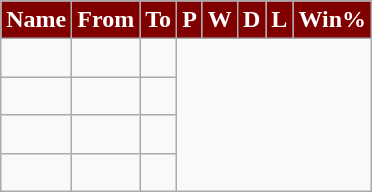<table class="wikitable sortable" style="text-align: center;">
<tr>
<th style="background:maroon; color:white;" scope="col">Name</th>
<th style="background:maroon; color:white;" scope="col">From</th>
<th style="background:maroon; color:white;" scope="col">To</th>
<th style="background:maroon; color:white;" scope="col">P</th>
<th style="background:maroon; color:white;" scope="col">W</th>
<th style="background:maroon; color:white;" scope="col">D</th>
<th style="background:maroon; color:white;" scope="col">L</th>
<th style="background:maroon; color:white;" scope="col">Win%</th>
</tr>
<tr>
<td align=left></td>
<td></td>
<td><br></td>
</tr>
<tr>
<td align=left></td>
<td></td>
<td><br></td>
</tr>
<tr>
<td align=left></td>
<td></td>
<td><br></td>
</tr>
<tr>
<td align=left></td>
<td></td>
<td><br></td>
</tr>
</table>
